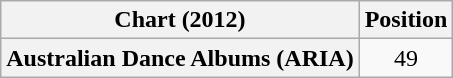<table class="wikitable plainrowheaders">
<tr>
<th scope="col">Chart (2012)</th>
<th scope="col">Position</th>
</tr>
<tr>
<th scope="row">Australian Dance Albums (ARIA)</th>
<td align="center">49</td>
</tr>
</table>
